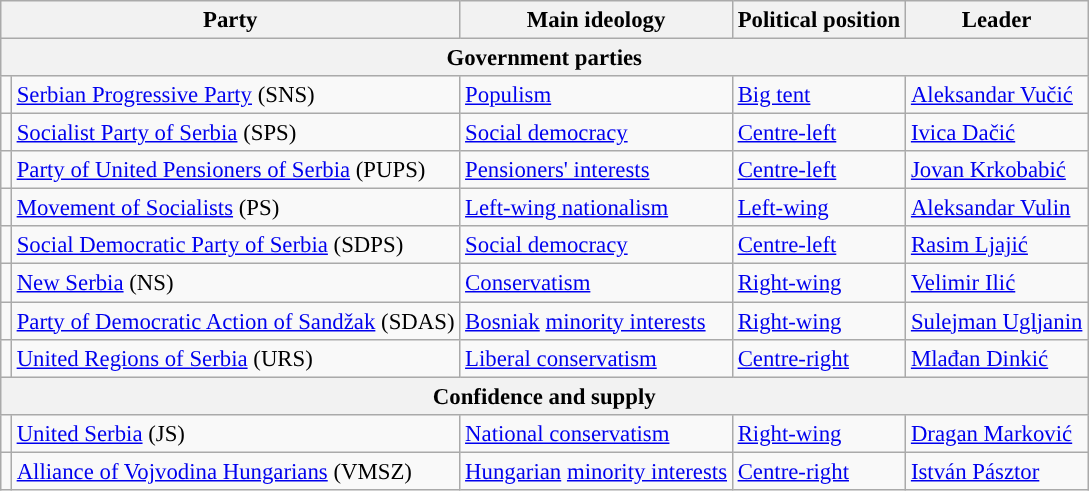<table class="wikitable" style="font-size:95%">
<tr>
<th colspan="2">Party</th>
<th>Main ideology</th>
<th>Political position</th>
<th>Leader</th>
</tr>
<tr>
<th colspan="5">Government parties</th>
</tr>
<tr>
<td style="background:"></td>
<td><a href='#'>Serbian Progressive Party</a> (SNS)</td>
<td><a href='#'>Populism</a></td>
<td><a href='#'>Big tent</a></td>
<td><a href='#'>Aleksandar Vučić</a></td>
</tr>
<tr>
<td style="background:"></td>
<td><a href='#'>Socialist Party of Serbia</a> (SPS)</td>
<td><a href='#'>Social democracy</a></td>
<td><a href='#'>Centre-left</a></td>
<td><a href='#'>Ivica Dačić</a></td>
</tr>
<tr>
<td style="background:"></td>
<td><a href='#'>Party of United Pensioners of Serbia</a> (PUPS)</td>
<td><a href='#'>Pensioners' interests</a></td>
<td><a href='#'>Centre-left</a></td>
<td><a href='#'>Jovan Krkobabić</a></td>
</tr>
<tr>
<td style="background:"></td>
<td><a href='#'>Movement of Socialists</a> (PS)</td>
<td><a href='#'>Left-wing nationalism</a></td>
<td><a href='#'>Left-wing</a></td>
<td><a href='#'>Aleksandar Vulin</a></td>
</tr>
<tr>
<td style="background:"></td>
<td><a href='#'>Social Democratic Party of Serbia</a> (SDPS)</td>
<td><a href='#'>Social democracy</a></td>
<td><a href='#'>Centre-left</a></td>
<td><a href='#'>Rasim Ljajić</a></td>
</tr>
<tr>
<td style="background:"></td>
<td><a href='#'>New Serbia</a> (NS)</td>
<td><a href='#'>Conservatism</a></td>
<td><a href='#'>Right-wing</a></td>
<td><a href='#'>Velimir Ilić</a></td>
</tr>
<tr>
<td style="background:"></td>
<td><a href='#'>Party of Democratic Action of Sandžak</a> (SDAS)</td>
<td><a href='#'>Bosniak</a> <a href='#'>minority interests</a></td>
<td><a href='#'>Right-wing</a></td>
<td><a href='#'>Sulejman Ugljanin</a></td>
</tr>
<tr>
<td style="background:"></td>
<td><a href='#'>United Regions of Serbia</a> (URS)</td>
<td><a href='#'>Liberal conservatism</a></td>
<td><a href='#'>Centre-right</a></td>
<td><a href='#'>Mlađan Dinkić</a></td>
</tr>
<tr>
<th colspan="5">Confidence and supply</th>
</tr>
<tr>
<td style="background:"></td>
<td><a href='#'>United Serbia</a> (JS)</td>
<td><a href='#'>National conservatism</a></td>
<td><a href='#'>Right-wing</a></td>
<td><a href='#'>Dragan Marković</a></td>
</tr>
<tr>
<td style="background:"></td>
<td><a href='#'>Alliance of Vojvodina Hungarians</a> (VMSZ)</td>
<td><a href='#'>Hungarian</a> <a href='#'>minority interests</a></td>
<td><a href='#'>Centre-right</a></td>
<td><a href='#'>István Pásztor</a></td>
</tr>
</table>
